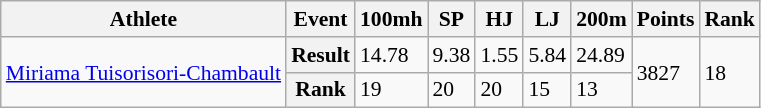<table class=wikitable style=font-size:90%>
<tr>
<th>Athlete</th>
<th>Event</th>
<th>100mh</th>
<th>SP</th>
<th>HJ</th>
<th>LJ</th>
<th>200m</th>
<th>Points</th>
<th>Rank</th>
</tr>
<tr>
<td rowspan=2><a href='#'>Miriama Tuisorisori-Chambault</a></td>
<th>Result</th>
<td>14.78</td>
<td>9.38</td>
<td>1.55</td>
<td>5.84</td>
<td>24.89</td>
<td rowspan=2>3827</td>
<td rowspan=2>18</td>
</tr>
<tr>
<th>Rank</th>
<td>19</td>
<td>20</td>
<td>20</td>
<td>15</td>
<td>13</td>
</tr>
</table>
